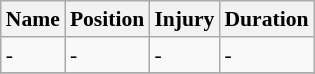<table class="wikitable" border="1" style="font-size:90%;">
<tr>
<th>Name</th>
<th>Position</th>
<th>Injury</th>
<th>Duration</th>
</tr>
<tr>
<td>-</td>
<td>-</td>
<td>-</td>
<td>-</td>
</tr>
<tr>
</tr>
</table>
